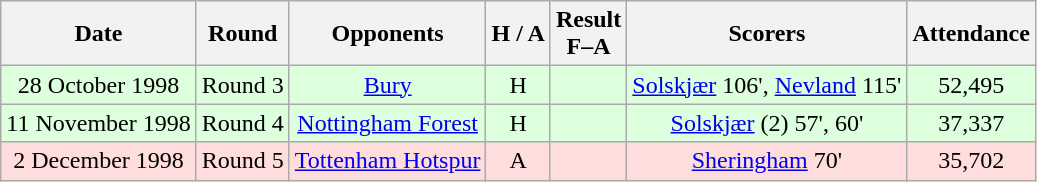<table class="wikitable" style="text-align:center">
<tr>
<th>Date</th>
<th>Round</th>
<th>Opponents</th>
<th>H / A</th>
<th>Result<br>F–A</th>
<th>Scorers</th>
<th>Attendance</th>
</tr>
<tr style="background:#dfd;">
<td>28 October 1998</td>
<td>Round 3</td>
<td><a href='#'>Bury</a></td>
<td>H</td>
<td><br> </td>
<td><a href='#'>Solskjær</a> 106', <a href='#'>Nevland</a> 115'</td>
<td>52,495</td>
</tr>
<tr style="background:#dfd;">
<td>11 November 1998</td>
<td>Round 4</td>
<td><a href='#'>Nottingham Forest</a></td>
<td>H</td>
<td></td>
<td><a href='#'>Solskjær</a> (2) 57', 60'</td>
<td>37,337</td>
</tr>
<tr style="background:#fdd;">
<td>2 December 1998</td>
<td>Round 5</td>
<td><a href='#'>Tottenham Hotspur</a></td>
<td>A</td>
<td></td>
<td><a href='#'>Sheringham</a> 70'</td>
<td>35,702</td>
</tr>
</table>
